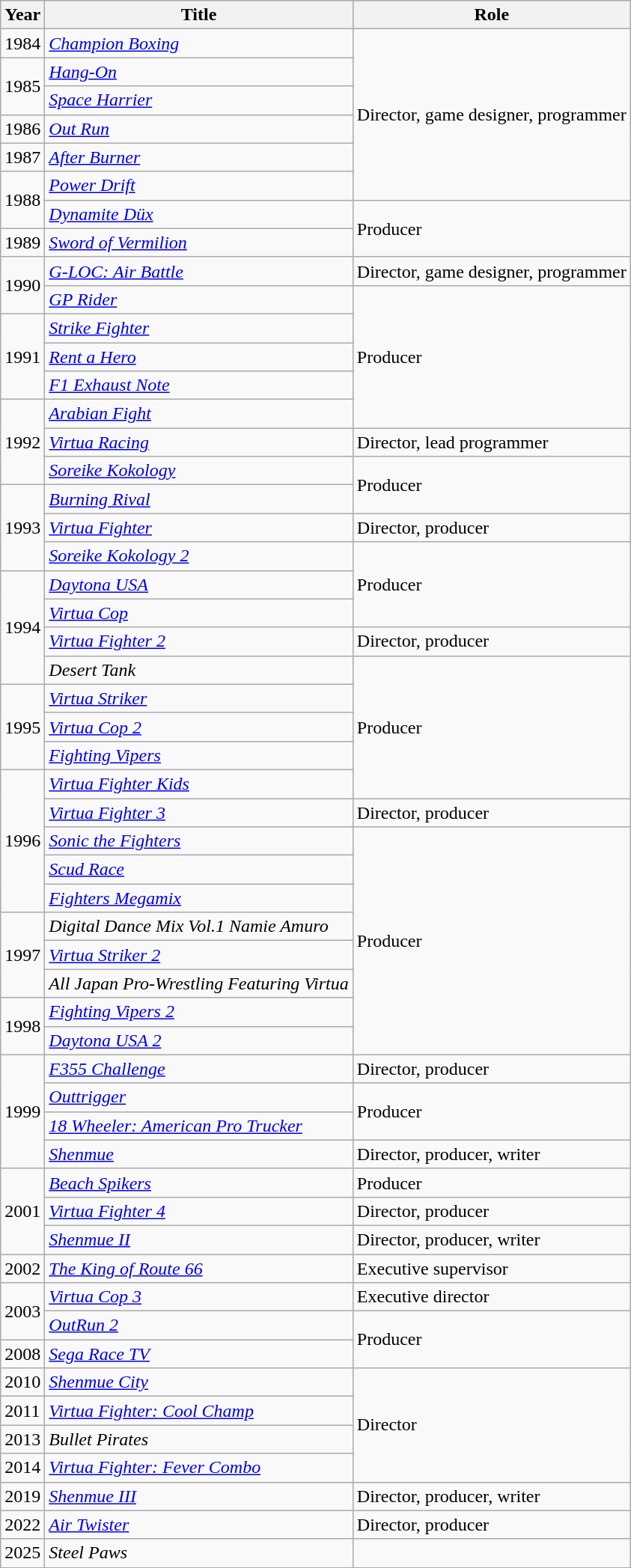<table class="wikitable sortable">
<tr>
<th>Year</th>
<th>Title</th>
<th>Role</th>
</tr>
<tr>
<td scope=row>1984</td>
<td><em><a href='#'>Champion Boxing</a></em></td>
<td Rowspan="6">Director, game designer, programmer</td>
</tr>
<tr>
<td scope=row rowspan="2">1985</td>
<td><em><a href='#'>Hang-On</a></em></td>
</tr>
<tr>
<td><em><a href='#'>Space Harrier</a></em></td>
</tr>
<tr>
<td scope=row>1986</td>
<td><em><a href='#'>Out Run</a></em></td>
</tr>
<tr>
<td scope=row>1987</td>
<td><em><a href='#'>After Burner</a></em></td>
</tr>
<tr>
<td scope=row rowspan="2">1988</td>
<td><em><a href='#'>Power Drift</a></em></td>
</tr>
<tr>
<td><em><a href='#'>Dynamite Düx</a></em></td>
<td rowspan="2">Producer</td>
</tr>
<tr>
<td scope=row>1989</td>
<td><em><a href='#'>Sword of Vermilion</a></em></td>
</tr>
<tr>
<td scope=row rowspan="2">1990</td>
<td><em><a href='#'>G-LOC: Air Battle</a></em></td>
<td>Director, game designer, programmer</td>
</tr>
<tr>
<td><em><a href='#'>GP Rider</a></em></td>
<td rowspan="5">Producer</td>
</tr>
<tr>
<td scope=row rowspan="3">1991</td>
<td><em><a href='#'>Strike Fighter</a></em></td>
</tr>
<tr>
<td><em><a href='#'>Rent a Hero</a></em></td>
</tr>
<tr>
<td><em><a href='#'>F1 Exhaust Note</a></em></td>
</tr>
<tr>
<td scope=row rowspan="3">1992</td>
<td><em><a href='#'>Arabian Fight</a></em></td>
</tr>
<tr>
<td><em><a href='#'>Virtua Racing</a></em></td>
<td>Director, lead programmer</td>
</tr>
<tr>
<td><em><a href='#'>Soreike Kokology</a></em></td>
<td rowspan="2">Producer</td>
</tr>
<tr>
<td scope=row rowspan="3">1993</td>
<td><em><a href='#'>Burning Rival</a></em></td>
</tr>
<tr>
<td><em><a href='#'>Virtua Fighter</a></em></td>
<td>Director, producer</td>
</tr>
<tr>
<td><em><a href='#'>Soreike Kokology 2</a></em></td>
<td rowspan="3">Producer</td>
</tr>
<tr>
<td scope=row rowspan="4">1994</td>
<td><em><a href='#'>Daytona USA</a></em></td>
</tr>
<tr>
<td><em><a href='#'>Virtua Cop</a></em></td>
</tr>
<tr>
<td><em><a href='#'>Virtua Fighter 2</a></em></td>
<td>Director, producer</td>
</tr>
<tr>
<td><em>Desert Tank</em></td>
<td rowspan="5">Producer</td>
</tr>
<tr>
<td scope=row rowspan="3">1995</td>
<td><em><a href='#'>Virtua Striker</a></em></td>
</tr>
<tr>
<td><em><a href='#'>Virtua Cop 2</a></em></td>
</tr>
<tr>
<td><em><a href='#'>Fighting Vipers</a></em></td>
</tr>
<tr>
<td scope=row rowspan="5">1996</td>
<td><em><a href='#'>Virtua Fighter Kids</a></em></td>
</tr>
<tr>
<td><em><a href='#'>Virtua Fighter 3</a></em></td>
<td>Director, producer</td>
</tr>
<tr>
<td><em><a href='#'>Sonic the Fighters</a></em></td>
<td rowspan="8">Producer</td>
</tr>
<tr>
<td><em><a href='#'>Scud Race</a></em></td>
</tr>
<tr>
<td><em><a href='#'>Fighters Megamix</a></em></td>
</tr>
<tr>
<td scope=row rowspan="3">1997</td>
<td><em>Digital Dance Mix Vol.1 Namie Amuro</em></td>
</tr>
<tr>
<td><em><a href='#'>Virtua Striker 2</a></em></td>
</tr>
<tr>
<td><em>All Japan Pro-Wrestling Featuring Virtua</em></td>
</tr>
<tr>
<td scope=row rowspan="2">1998</td>
<td><em><a href='#'>Fighting Vipers 2</a></em></td>
</tr>
<tr>
<td><em><a href='#'>Daytona USA 2</a></em></td>
</tr>
<tr>
<td scope=row rowspan="4">1999</td>
<td><em><a href='#'>F355 Challenge</a></em></td>
<td>Director, producer</td>
</tr>
<tr>
<td><em><a href='#'>Outtrigger</a></em></td>
<td rowspan="2">Producer</td>
</tr>
<tr>
<td><em><a href='#'>18 Wheeler: American Pro Trucker</a></em></td>
</tr>
<tr>
<td><em><a href='#'>Shenmue</a></em></td>
<td>Director, producer, writer</td>
</tr>
<tr>
<td scope=row rowspan="3">2001</td>
<td><em><a href='#'>Beach Spikers</a></em></td>
<td>Producer</td>
</tr>
<tr>
<td><em><a href='#'>Virtua Fighter 4</a></em></td>
<td>Director, producer</td>
</tr>
<tr>
<td><em><a href='#'>Shenmue II</a></em></td>
<td>Director, producer, writer</td>
</tr>
<tr>
<td scope=row>2002</td>
<td><em><a href='#'>The King of Route 66</a></em></td>
<td>Executive supervisor</td>
</tr>
<tr>
<td scope=row rowspan="2">2003</td>
<td><em><a href='#'>Virtua Cop 3</a></em></td>
<td>Executive director</td>
</tr>
<tr>
<td><em><a href='#'>OutRun 2</a></em></td>
<td rowspan="2">Producer</td>
</tr>
<tr>
<td scope=row>2008</td>
<td><em><a href='#'>Sega Race TV</a></em></td>
</tr>
<tr>
<td scope=row>2010</td>
<td><em><a href='#'>Shenmue City</a></em></td>
<td rowspan="4">Director</td>
</tr>
<tr>
<td scope=row>2011</td>
<td><em><a href='#'>Virtua Fighter: Cool Champ</a></em></td>
</tr>
<tr>
<td scope=row>2013</td>
<td><em>Bullet Pirates</em></td>
</tr>
<tr>
<td scope=row>2014</td>
<td><em><a href='#'>Virtua Fighter: Fever Combo</a></em></td>
</tr>
<tr>
<td scope=row>2019</td>
<td><em><a href='#'>Shenmue III</a></em></td>
<td>Director, producer, writer</td>
</tr>
<tr>
<td scope=row>2022</td>
<td><em><a href='#'>Air Twister</a></em></td>
<td>Director, producer</td>
</tr>
<tr>
<td>2025</td>
<td><em>Steel Paws</em></td>
<td></td>
</tr>
</table>
